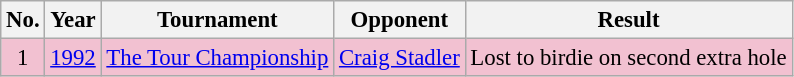<table class="wikitable" style="font-size:95%;">
<tr>
<th>No.</th>
<th>Year</th>
<th>Tournament</th>
<th>Opponent</th>
<th>Result</th>
</tr>
<tr style="background:#F2C1D1;">
<td align=center>1</td>
<td><a href='#'>1992</a></td>
<td><a href='#'>The Tour Championship</a></td>
<td> <a href='#'>Craig Stadler</a></td>
<td>Lost to birdie on second extra hole</td>
</tr>
</table>
